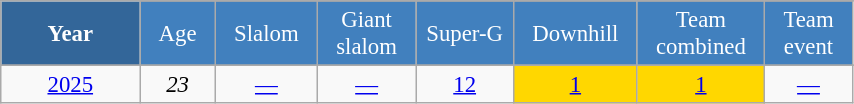<table class="wikitable" style="font-size:95%; text-align:center; border:grey solid 1px; border-collapse:collapse;" width="45%">
<tr style="background-color:#369; color:white;">
<td rowspan="2" colspan="1" width="10%"><strong>Year</strong></td>
</tr>
<tr style="background-color:#4180be; color:white;">
<td width="5%">Age</td>
<td width="5%">Slalom</td>
<td width="5%">Giant<br>slalom</td>
<td width="5%">Super-G</td>
<td width="5%">Downhill</td>
<td width="5%">Team<br>combined</td>
<td width="5%">Team event</td>
</tr>
<tr style="background-color:#8CB2D8; color:white;">
</tr>
<tr>
<td><a href='#'>2025</a></td>
<td><em>23</em></td>
<td><a href='#'>—</a></td>
<td><a href='#'>—</a></td>
<td><a href='#'>12</a></td>
<td style="background:gold;"><a href='#'>1</a></td>
<td style="background:gold;"><a href='#'>1</a></td>
<td><a href='#'>—</a></td>
</tr>
</table>
